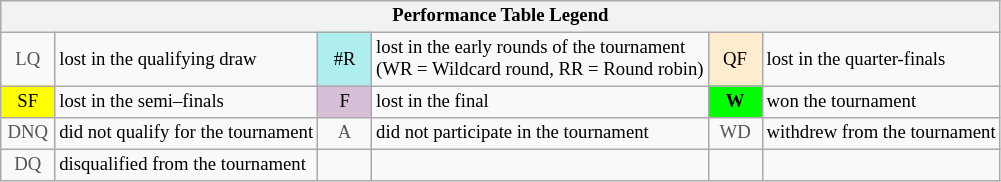<table class="wikitable" style="font-size:78%;">
<tr>
<th colspan="6">Performance Table Legend</th>
</tr>
<tr>
<td align="center" style="color:#555555;" width="30">LQ</td>
<td>lost in the qualifying draw</td>
<td align="center" style="background:#afeeee;">#R</td>
<td>lost in the early rounds of the tournament<br>(WR = Wildcard round, RR = Round robin)</td>
<td align="center" style="background:#ffebcd;">QF</td>
<td>lost in the quarter-finals</td>
</tr>
<tr>
<td align="center" style="background:yellow;">SF</td>
<td>lost in the semi–finals</td>
<td align="center" style="background:#D8BFD8;">F</td>
<td>lost in the final</td>
<td align="center" style="background:#00ff00;"><strong>W</strong></td>
<td>won the tournament</td>
</tr>
<tr>
<td align="center" style="color:#555555;" width="30">DNQ</td>
<td>did not qualify for the tournament</td>
<td align="center" style="color:#555555;" width="30">A</td>
<td>did not participate in the tournament</td>
<td align="center" style="color:#555555;" width="30">WD</td>
<td>withdrew from the tournament</td>
</tr>
<tr>
<td align="center" style="color:#555555;" width="30">DQ</td>
<td>disqualified from the tournament</td>
<td></td>
<td></td>
<td></td>
<td></td>
</tr>
</table>
